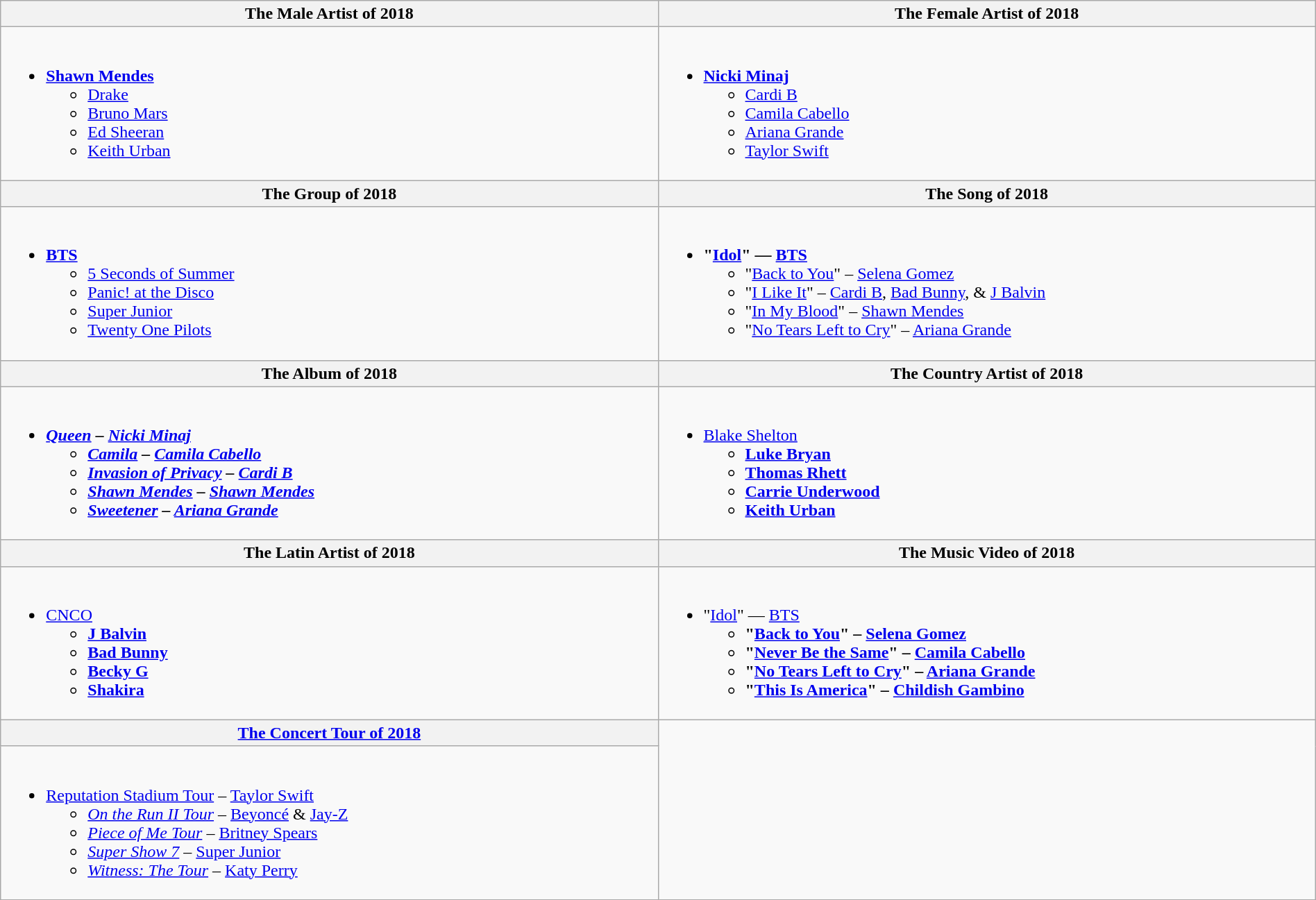<table class="wikitable" style="width:100%;">
<tr>
<th style="width:50%">The Male Artist of 2018</th>
<th style="width:50%">The Female Artist of 2018</th>
</tr>
<tr>
<td valign="top"><br><ul><li><strong><a href='#'>Shawn Mendes</a></strong><ul><li><a href='#'>Drake</a></li><li><a href='#'>Bruno Mars</a></li><li><a href='#'>Ed Sheeran</a></li><li><a href='#'>Keith Urban</a></li></ul></li></ul></td>
<td valign="top"><br><ul><li><strong><a href='#'>Nicki Minaj</a></strong><ul><li><a href='#'>Cardi B</a></li><li><a href='#'>Camila Cabello</a></li><li><a href='#'>Ariana Grande</a></li><li><a href='#'>Taylor Swift</a></li></ul></li></ul></td>
</tr>
<tr>
<th style="width:50%">The Group of 2018</th>
<th style="width:50%">The Song of 2018</th>
</tr>
<tr>
<td valign="top"><br><ul><li><strong><a href='#'>BTS</a></strong><ul><li><a href='#'>5 Seconds of Summer</a></li><li><a href='#'>Panic! at the Disco</a></li><li><a href='#'>Super Junior</a></li><li><a href='#'>Twenty One Pilots</a></li></ul></li></ul></td>
<td valign="top"><br><ul><li><strong>"<a href='#'>Idol</a>" — <a href='#'>BTS</a></strong><ul><li>"<a href='#'>Back to You</a>" – <a href='#'>Selena Gomez</a></li><li>"<a href='#'>I Like It</a>" – <a href='#'>Cardi B</a>, <a href='#'>Bad Bunny</a>, & <a href='#'>J Balvin</a></li><li>"<a href='#'>In My Blood</a>" – <a href='#'>Shawn Mendes</a></li><li>"<a href='#'>No Tears Left to Cry</a>" – <a href='#'>Ariana Grande</a></li></ul></li></ul></td>
</tr>
<tr>
<th style="width:50%">The Album of 2018</th>
<th style="width:50%">The Country Artist of 2018</th>
</tr>
<tr>
<td valign="top"><br><ul><li><strong><em><a href='#'>Queen</a><em> – <a href='#'>Nicki Minaj</a><strong><ul><li></em><a href='#'>Camila</a><em> – <a href='#'>Camila Cabello</a></li><li></em><a href='#'>Invasion of Privacy</a><em> – <a href='#'>Cardi B</a></li><li></em><a href='#'>Shawn Mendes</a><em> – <a href='#'>Shawn Mendes</a></li><li></em><a href='#'>Sweetener</a><em> – <a href='#'>Ariana Grande</a></li></ul></li></ul></td>
<td valign="top"><br><ul><li></strong><a href='#'>Blake Shelton</a><strong><ul><li><a href='#'>Luke Bryan</a></li><li><a href='#'>Thomas Rhett</a></li><li><a href='#'>Carrie Underwood</a></li><li><a href='#'>Keith Urban</a></li></ul></li></ul></td>
</tr>
<tr>
<th style="width:50%">The Latin Artist of 2018</th>
<th style="width:50%">The Music Video of 2018</th>
</tr>
<tr>
<td valign="top"><br><ul><li></strong><a href='#'>CNCO</a><strong><ul><li><a href='#'>J Balvin</a></li><li><a href='#'>Bad Bunny</a></li><li><a href='#'>Becky G</a></li><li><a href='#'>Shakira</a></li></ul></li></ul></td>
<td valign="top"><br><ul><li></strong>"<a href='#'>Idol</a>" — <a href='#'>BTS</a><strong><ul><li>"<a href='#'>Back to You</a>" – <a href='#'>Selena Gomez</a></li><li>"<a href='#'>Never Be the Same</a>" – <a href='#'>Camila Cabello</a></li><li>"<a href='#'>No Tears Left to Cry</a>" – <a href='#'>Ariana Grande</a></li><li>"<a href='#'>This Is America</a>" – <a href='#'>Childish Gambino</a></li></ul></li></ul></td>
</tr>
<tr>
<th style="width:50%"><a href='#'>The Concert Tour of 2018</a></th>
</tr>
<tr>
<td valign="top"><br><ul><li></em></strong><a href='#'>Reputation Stadium Tour</a></em> – <a href='#'>Taylor Swift</a></strong><ul><li><em><a href='#'>On the Run II Tour</a></em> – <a href='#'>Beyoncé</a> & <a href='#'>Jay-Z</a></li><li><em><a href='#'>Piece of Me Tour</a></em> – <a href='#'>Britney Spears</a></li><li><em><a href='#'>Super Show 7</a></em> – <a href='#'>Super Junior</a></li><li><em><a href='#'>Witness: The Tour</a></em> – <a href='#'>Katy Perry</a></li></ul></li></ul></td>
</tr>
</table>
